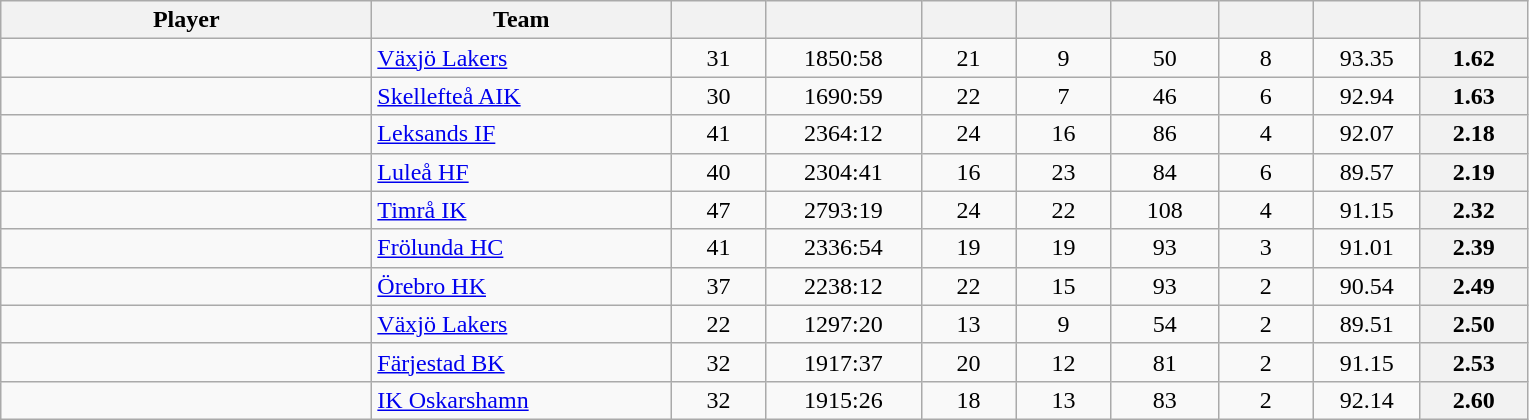<table class="wikitable sortable" style="text-align: center">
<tr>
<th style="width: 15em;">Player</th>
<th style="width: 12em;">Team</th>
<th style="width: 3.5em;"></th>
<th style="width: 6em;"></th>
<th style="width: 3.5em;"></th>
<th style="width: 3.5em;"></th>
<th style="width: 4em;"></th>
<th style="width: 3.5em;"></th>
<th style="width: 4em;"></th>
<th style="width: 4em;"></th>
</tr>
<tr>
<td style="text-align:left;"> </td>
<td style="text-align:left;"><a href='#'>Växjö Lakers</a></td>
<td>31</td>
<td>1850:58</td>
<td>21</td>
<td>9</td>
<td>50</td>
<td>8</td>
<td>93.35</td>
<th>1.62</th>
</tr>
<tr>
<td style="text-align:left;"> </td>
<td style="text-align:left;"><a href='#'>Skellefteå AIK</a></td>
<td>30</td>
<td>1690:59</td>
<td>22</td>
<td>7</td>
<td>46</td>
<td>6</td>
<td>92.94</td>
<th>1.63</th>
</tr>
<tr>
<td style="text-align:left;"> </td>
<td style="text-align:left;"><a href='#'>Leksands IF</a></td>
<td>41</td>
<td>2364:12</td>
<td>24</td>
<td>16</td>
<td>86</td>
<td>4</td>
<td>92.07</td>
<th>2.18</th>
</tr>
<tr>
<td style="text-align:left;"> </td>
<td style="text-align:left;"><a href='#'>Luleå HF</a></td>
<td>40</td>
<td>2304:41</td>
<td>16</td>
<td>23</td>
<td>84</td>
<td>6</td>
<td>89.57</td>
<th>2.19</th>
</tr>
<tr>
<td style="text-align:left;"> </td>
<td style="text-align:left;"><a href='#'>Timrå IK</a></td>
<td>47</td>
<td>2793:19</td>
<td>24</td>
<td>22</td>
<td>108</td>
<td>4</td>
<td>91.15</td>
<th>2.32</th>
</tr>
<tr>
<td style="text-align:left;"> </td>
<td style="text-align:left;"><a href='#'>Frölunda HC</a></td>
<td>41</td>
<td>2336:54</td>
<td>19</td>
<td>19</td>
<td>93</td>
<td>3</td>
<td>91.01</td>
<th>2.39</th>
</tr>
<tr>
<td style="text-align:left;"> </td>
<td style="text-align:left;"><a href='#'>Örebro HK</a></td>
<td>37</td>
<td>2238:12</td>
<td>22</td>
<td>15</td>
<td>93</td>
<td>2</td>
<td>90.54</td>
<th>2.49</th>
</tr>
<tr>
<td style="text-align:left;"> </td>
<td style="text-align:left;"><a href='#'>Växjö Lakers</a></td>
<td>22</td>
<td>1297:20</td>
<td>13</td>
<td>9</td>
<td>54</td>
<td>2</td>
<td>89.51</td>
<th>2.50</th>
</tr>
<tr>
<td style="text-align:left;"> </td>
<td style="text-align:left;"><a href='#'>Färjestad BK</a></td>
<td>32</td>
<td>1917:37</td>
<td>20</td>
<td>12</td>
<td>81</td>
<td>2</td>
<td>91.15</td>
<th>2.53</th>
</tr>
<tr>
<td style="text-align:left;"> </td>
<td style="text-align:left;"><a href='#'>IK Oskarshamn</a></td>
<td>32</td>
<td>1915:26</td>
<td>18</td>
<td>13</td>
<td>83</td>
<td>2</td>
<td>92.14</td>
<th>2.60</th>
</tr>
</table>
